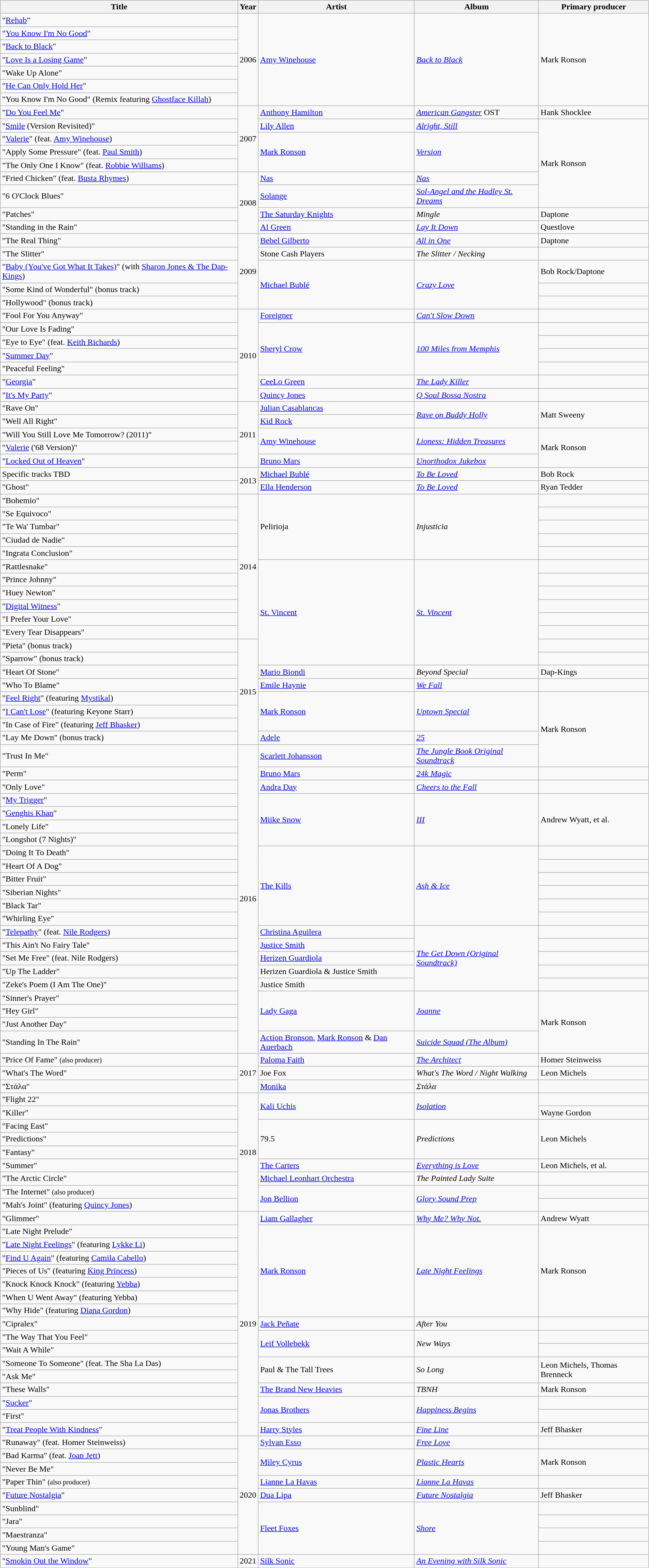<table class="wikitable plainrowheaders">
<tr>
<th scope="col">Title</th>
<th scope="col">Year</th>
<th scope="col">Artist</th>
<th scope="col">Album</th>
<th>Primary producer</th>
</tr>
<tr>
<td>"<a href='#'>Rehab</a>"</td>
<td rowspan="7">2006</td>
<td rowspan="7"><a href='#'>Amy Winehouse</a></td>
<td rowspan="7"><em><a href='#'>Back to Black</a></em></td>
<td rowspan="7">Mark Ronson</td>
</tr>
<tr>
<td>"<a href='#'>You Know I'm No Good</a>"</td>
</tr>
<tr>
<td>"<a href='#'>Back to Black</a>"</td>
</tr>
<tr>
<td>"<a href='#'>Love Is a Losing Game</a>"</td>
</tr>
<tr>
<td>"Wake Up Alone"</td>
</tr>
<tr>
<td>"<a href='#'>He Can Only Hold Her</a>"</td>
</tr>
<tr>
<td>"You Know I'm No Good" (Remix featuring <a href='#'>Ghostface Killah</a>)</td>
</tr>
<tr>
<td>"<a href='#'>Do You Feel Me</a>"</td>
<td rowspan="5">2007</td>
<td><a href='#'>Anthony Hamilton</a></td>
<td><em><a href='#'>American Gangster</a></em> OST</td>
<td>Hank Shocklee</td>
</tr>
<tr>
<td>"<a href='#'>Smile</a> (Version Revisited)"</td>
<td><a href='#'>Lily Allen</a></td>
<td><em><a href='#'>Alright, Still</a></em></td>
<td rowspan="6">Mark Ronson</td>
</tr>
<tr>
<td>"<a href='#'>Valerie</a>" (feat. <a href='#'>Amy Winehouse</a>)</td>
<td rowspan="3"><a href='#'>Mark Ronson</a></td>
<td rowspan="3"><em><a href='#'>Version</a></em></td>
</tr>
<tr>
<td>"Apply Some Pressure" (feat. <a href='#'>Paul Smith</a>)</td>
</tr>
<tr>
<td>"The Only One I Know" (feat. <a href='#'>Robbie Williams</a>)</td>
</tr>
<tr>
<td>"Fried Chicken" (feat. <a href='#'>Busta Rhymes</a>)</td>
<td rowspan="4">2008</td>
<td><a href='#'>Nas</a></td>
<td><em><a href='#'>Nas</a></em></td>
</tr>
<tr>
<td>"6 O'Clock Blues"</td>
<td><a href='#'>Solange</a></td>
<td><em><a href='#'>Sol-Angel and the Hadley St. Dreams</a></em></td>
</tr>
<tr>
<td>"Patches"</td>
<td><a href='#'>The Saturday Knights</a></td>
<td><em>Mingle</em></td>
<td>Daptone</td>
</tr>
<tr>
<td>"Standing in the Rain"</td>
<td><a href='#'>Al Green</a></td>
<td><em><a href='#'>Lay It Down</a></em></td>
<td>Questlove</td>
</tr>
<tr>
<td>"The Real Thing"</td>
<td rowspan="5">2009</td>
<td><a href='#'>Bebel Gilberto</a></td>
<td><em><a href='#'>All in One</a></em></td>
<td>Daptone</td>
</tr>
<tr>
<td>"The Slitter"</td>
<td>Stone Cash Players</td>
<td><em>The Slitter / Necking</em></td>
<td></td>
</tr>
<tr>
<td>"<a href='#'>Baby (You've Got What It Takes)</a>" (with <a href='#'>Sharon Jones & The Dap-Kings</a>)</td>
<td rowspan="3"><a href='#'>Michael Bublé</a></td>
<td rowspan="3"><em><a href='#'>Crazy Love</a></em></td>
<td>Bob Rock/Daptone</td>
</tr>
<tr>
<td>"Some Kind of Wonderful" (bonus track)</td>
<td></td>
</tr>
<tr>
<td>"Hollywood" (bonus track)</td>
<td></td>
</tr>
<tr>
<td>"Fool For You Anyway"</td>
<td rowspan="7">2010</td>
<td><a href='#'>Foreigner</a></td>
<td><em><a href='#'>Can't Slow Down</a></em></td>
<td></td>
</tr>
<tr>
<td>"Our Love Is Fading"</td>
<td rowspan="4"><a href='#'>Sheryl Crow</a></td>
<td rowspan="4"><em><a href='#'>100 Miles from Memphis</a></em></td>
<td></td>
</tr>
<tr>
<td>"Eye to Eye" (feat. <a href='#'>Keith Richards</a>)</td>
<td></td>
</tr>
<tr>
<td>"<a href='#'>Summer Day</a>"</td>
<td></td>
</tr>
<tr>
<td>"Peaceful Feeling"</td>
<td></td>
</tr>
<tr>
<td>"<a href='#'>Georgia</a>"</td>
<td><a href='#'>CeeLo Green</a></td>
<td><em><a href='#'>The Lady Killer</a></em></td>
<td></td>
</tr>
<tr>
<td>"<a href='#'>It's My Party</a>"</td>
<td><a href='#'>Quincy Jones</a></td>
<td><em><a href='#'>Q Soul Bossa Nostra</a></em></td>
<td></td>
</tr>
<tr>
<td>"Rave On"</td>
<td rowspan="5">2011</td>
<td><a href='#'>Julian Casablancas</a></td>
<td rowspan="2"><em><a href='#'>Rave on Buddy Holly</a></em></td>
<td rowspan="2">Matt Sweeny</td>
</tr>
<tr>
<td>"Well All Right"</td>
<td><a href='#'>Kid Rock</a></td>
</tr>
<tr>
<td>"Will You Still Love Me Tomorrow? (2011)"</td>
<td rowspan="2"><a href='#'>Amy Winehouse</a></td>
<td rowspan="2"><em><a href='#'>Lioness: Hidden Treasures</a></em></td>
<td rowspan="3">Mark Ronson</td>
</tr>
<tr>
<td>"<a href='#'>Valerie</a> ('68 Version)"</td>
</tr>
<tr>
<td>"<a href='#'>Locked Out of Heaven</a>"</td>
<td><a href='#'>Bruno Mars</a></td>
<td><em><a href='#'>Unorthodox Jukebox</a></em></td>
</tr>
<tr>
<td>Specific tracks TBD</td>
<td rowspan="2">2013</td>
<td><a href='#'>Michael Bublé</a></td>
<td><em><a href='#'>To Be Loved</a></em></td>
<td>Bob Rock</td>
</tr>
<tr>
<td>"Ghost"</td>
<td><a href='#'>Ella Henderson</a></td>
<td><em><a href='#'>To Be Loved</a></em></td>
<td>Ryan Tedder</td>
</tr>
<tr>
<td>"Bohemio"</td>
<td rowspan="11">2014</td>
<td rowspan="5">Pelirioja</td>
<td rowspan="5"><em>Injusticia</em></td>
<td></td>
</tr>
<tr>
<td>"Se Equivoco"</td>
<td></td>
</tr>
<tr>
<td>"Te Wa' Tumbar"</td>
<td></td>
</tr>
<tr>
<td>"Ciudad de Nadie"</td>
<td></td>
</tr>
<tr>
<td>"Ingrata Conclusion"</td>
<td></td>
</tr>
<tr>
<td>"Rattlesnake"</td>
<td rowspan="8"><a href='#'>St. Vincent</a></td>
<td rowspan="8"><em><a href='#'>St. Vincent</a></em></td>
<td></td>
</tr>
<tr>
<td>"Prince Johnny"</td>
<td></td>
</tr>
<tr>
<td>"Huey Newton"</td>
<td></td>
</tr>
<tr>
<td>"<a href='#'>Digital Witness</a>"</td>
<td></td>
</tr>
<tr>
<td>"I Prefer Your Love"</td>
<td></td>
</tr>
<tr>
<td>"Every Tear Disappears"</td>
<td></td>
</tr>
<tr>
<td>"Pieta" (bonus track)</td>
<td rowspan="8">2015</td>
<td></td>
</tr>
<tr>
<td>"Sparrow" (bonus track)</td>
<td></td>
</tr>
<tr>
<td>"Heart Of Stone"</td>
<td><a href='#'>Mario Biondi</a></td>
<td><em>Beyond Special</em></td>
<td>Dap-Kings</td>
</tr>
<tr>
<td>"Who To Blame"</td>
<td><a href='#'>Emile Haynie</a></td>
<td><em><a href='#'>We Fall</a></em></td>
<td></td>
</tr>
<tr>
<td>"<a href='#'>Feel Right</a>" (featuring <a href='#'>Mystikal</a>)</td>
<td rowspan="3"><a href='#'>Mark Ronson</a></td>
<td rowspan="3"><em><a href='#'>Uptown Special</a></em></td>
<td rowspan="5">Mark Ronson</td>
</tr>
<tr>
<td>"<a href='#'>I Can't Lose</a>" (featuring Keyone Starr)</td>
</tr>
<tr>
<td>"In Case of Fire" (featuring <a href='#'>Jeff Bhasker</a>)</td>
</tr>
<tr>
<td>"Lay Me Down" (bonus track)</td>
<td><a href='#'>Adele</a></td>
<td><em><a href='#'>25</a></em></td>
</tr>
<tr>
<td>"Trust In Me"</td>
<td rowspan="22">2016</td>
<td><a href='#'>Scarlett Johansson</a></td>
<td><em><a href='#'>The Jungle Book Original Soundtrack</a></em></td>
</tr>
<tr>
<td>"Perm"</td>
<td><a href='#'>Bruno Mars</a></td>
<td><em><a href='#'>24k Magic</a></em></td>
<td></td>
</tr>
<tr>
<td>"Only Love"</td>
<td><a href='#'>Andra Day</a></td>
<td><em><a href='#'>Cheers to the Fall</a></em></td>
<td></td>
</tr>
<tr>
<td>"<a href='#'>My Trigger</a>"</td>
<td rowspan="4"><a href='#'>Miike Snow</a></td>
<td rowspan="4"><em><a href='#'>III</a></em></td>
<td rowspan="4">Andrew Wyatt, et al.</td>
</tr>
<tr>
<td>"<a href='#'>Genghis Khan</a>"</td>
</tr>
<tr>
<td>"Lonely Life"</td>
</tr>
<tr>
<td>"Longshot (7 Nights)"</td>
</tr>
<tr>
<td>"Doing It To Death"</td>
<td rowspan="6"><a href='#'>The Kills</a></td>
<td rowspan="6"><em><a href='#'>Ash & Ice</a></em></td>
<td></td>
</tr>
<tr>
<td>"Heart Of A Dog"</td>
<td></td>
</tr>
<tr>
<td>"Bitter Fruit"</td>
<td></td>
</tr>
<tr>
<td>"Siberian Nights"</td>
<td></td>
</tr>
<tr>
<td>"Black Tar"</td>
<td></td>
</tr>
<tr>
<td>"Whirling Eye"</td>
<td></td>
</tr>
<tr>
<td>"<a href='#'>Telepathy</a>" (feat. <a href='#'>Nile Rodgers</a>)</td>
<td><a href='#'>Christina Aguilera</a></td>
<td rowspan="5"><em><a href='#'>The Get Down (Original Soundtrack)</a></em></td>
<td></td>
</tr>
<tr>
<td>"This Ain't No Fairy Tale"</td>
<td><a href='#'>Justice Smith</a></td>
<td></td>
</tr>
<tr>
<td>"Set Me Free" (feat. Nile Rodgers)</td>
<td><a href='#'>Herizen Guardiola</a></td>
<td></td>
</tr>
<tr>
<td>"Up The Ladder"</td>
<td>Herizen Guardiola  & Justice Smith</td>
<td></td>
</tr>
<tr>
<td>"Zeke's Poem (I Am The One)"</td>
<td>Justice Smith</td>
<td></td>
</tr>
<tr>
<td>"Sinner's Prayer"</td>
<td rowspan="3"><a href='#'>Lady Gaga</a></td>
<td rowspan="3"><em><a href='#'>Joanne</a></em></td>
<td rowspan="4">Mark Ronson</td>
</tr>
<tr>
<td>"Hey Girl"</td>
</tr>
<tr>
<td>"Just Another Day"</td>
</tr>
<tr>
<td>"Standing In The Rain"</td>
<td><a href='#'>Action Bronson</a>, <a href='#'>Mark Ronson</a> & <a href='#'>Dan Auerbach</a></td>
<td><em><a href='#'>Suicide Squad (The Album)</a></em></td>
</tr>
<tr>
<td>"Price Of Fame" <small>(also producer)</small></td>
<td rowspan="3">2017</td>
<td><a href='#'>Paloma Faith</a></td>
<td><em><a href='#'>The Architect</a></em></td>
<td>Homer Steinweiss</td>
</tr>
<tr>
<td>"What's The Word"</td>
<td>Joe Fox</td>
<td><em>What's The Word / Night Walking</em></td>
<td>Leon Michels</td>
</tr>
<tr>
<td>"Στάλα"</td>
<td><a href='#'>Monika</a></td>
<td><em>Στάλα</em></td>
<td></td>
</tr>
<tr>
<td>"Flight 22"</td>
<td rowspan="9">2018</td>
<td rowspan="2"><a href='#'>Kali Uchis</a></td>
<td rowspan="2"><em><a href='#'>Isolation</a></em></td>
<td></td>
</tr>
<tr>
<td>"Killer"</td>
<td>Wayne Gordon</td>
</tr>
<tr>
<td>"Facing East"</td>
<td rowspan="3">79.5</td>
<td rowspan="3"><em>Predictions</em></td>
<td rowspan="3">Leon Michels</td>
</tr>
<tr>
<td>"Predictions"</td>
</tr>
<tr>
<td>"Fantasy"</td>
</tr>
<tr>
<td>"Summer"</td>
<td><a href='#'>The Carters</a></td>
<td><em><a href='#'>Everything is Love</a></em></td>
<td>Leon Michels, et al.</td>
</tr>
<tr>
<td>"The Arctic Circle"</td>
<td><a href='#'>Michael Leonhart Orchestra</a></td>
<td><em>The Painted Lady Suite</em></td>
<td></td>
</tr>
<tr>
<td>"The Internet" <small>(also producer)</small></td>
<td rowspan="2"><a href='#'>Jon Bellion</a></td>
<td rowspan="2"><em><a href='#'>Glory Sound Prep</a></em></td>
<td></td>
</tr>
<tr>
<td>"Mah's Joint" (featuring <a href='#'>Quincy Jones</a>)</td>
<td></td>
</tr>
<tr>
<td>"Glimmer"</td>
<td rowspan="17">2019</td>
<td><a href='#'>Liam Gallagher</a></td>
<td><em><a href='#'>Why Me? Why Not.</a></em></td>
<td>Andrew Wyatt</td>
</tr>
<tr>
<td>"Late Night Prelude"</td>
<td rowspan="7"><a href='#'>Mark Ronson</a></td>
<td rowspan="7"><em><a href='#'>Late Night Feelings</a></em></td>
<td rowspan="7">Mark Ronson</td>
</tr>
<tr>
<td>"<a href='#'>Late Night Feelings</a>" (featuring <a href='#'>Lykke Li</a>)</td>
</tr>
<tr>
<td>"<a href='#'>Find U Again</a>" (featuring <a href='#'>Camila Cabello</a>)</td>
</tr>
<tr>
<td>"Pieces of Us" (featuring <a href='#'>King Princess</a>)</td>
</tr>
<tr>
<td>"Knock Knock Knock" (featuring <a href='#'>Yebba</a>)</td>
</tr>
<tr>
<td>"When U Went Away" (featuring Yebba)</td>
</tr>
<tr>
<td>"Why Hide" (featuring <a href='#'>Diana Gordon</a>)</td>
</tr>
<tr>
<td>"Cipralex"</td>
<td><a href='#'>Jack Peñate</a></td>
<td><em>After You</em></td>
<td></td>
</tr>
<tr>
<td>"The Way That You Feel"</td>
<td rowspan="2"><a href='#'>Leif Vollebekk</a></td>
<td rowspan="2"><em>New Ways</em></td>
<td></td>
</tr>
<tr>
<td>"Wait A While"</td>
<td></td>
</tr>
<tr>
<td>"Someone To Someone" (feat. The Sha La Das)</td>
<td rowspan="2">Paul & The Tall Trees</td>
<td rowspan="2"><em>So Long</em></td>
<td rowspan="2">Leon Michels, Thomas Brenneck</td>
</tr>
<tr>
<td>"Ask Me"</td>
</tr>
<tr>
<td>"These Walls"</td>
<td><a href='#'>The Brand New Heavies</a></td>
<td><em>TBNH</em></td>
<td>Mark Ronson</td>
</tr>
<tr>
<td>"<a href='#'>Sucker</a>"</td>
<td rowspan="2"><a href='#'>Jonas Brothers</a></td>
<td rowspan="2"><em><a href='#'>Happiness Begins</a></em></td>
<td></td>
</tr>
<tr>
<td>"First"</td>
<td></td>
</tr>
<tr>
<td>"<a href='#'>Treat People With Kindness</a>"</td>
<td><a href='#'>Harry Styles</a></td>
<td><em><a href='#'>Fine Line</a></em></td>
<td>Jeff Bhasker</td>
</tr>
<tr>
<td>"Runaway" (feat. Homer Steinweiss)</td>
<td rowspan="9">2020</td>
<td><a href='#'>Sylvan Esso</a></td>
<td><em><a href='#'>Free Love</a></em></td>
<td></td>
</tr>
<tr>
<td>"Bad Karma" (feat. <a href='#'>Joan Jett</a>)</td>
<td rowspan="2"><a href='#'>Miley Cyrus</a></td>
<td rowspan="2"><em><a href='#'>Plastic Hearts</a></em></td>
<td rowspan="2">Mark Ronson</td>
</tr>
<tr>
<td>"Never Be Me"</td>
</tr>
<tr>
<td>"Paper Thin" <small>(also producer)</small></td>
<td><a href='#'>Lianne La Havas</a></td>
<td><em><a href='#'>Lianne La Havas</a></em></td>
<td></td>
</tr>
<tr>
<td>"<a href='#'>Future Nostalgia</a>"</td>
<td><a href='#'>Dua Lipa</a></td>
<td><em><a href='#'>Future Nostalgia</a></em></td>
<td>Jeff Bhasker</td>
</tr>
<tr>
<td>"Sunblind"</td>
<td rowspan="4"><a href='#'>Fleet Foxes</a></td>
<td rowspan="4"><em><a href='#'>Shore</a></em></td>
<td></td>
</tr>
<tr>
<td>"Jara"</td>
<td></td>
</tr>
<tr>
<td>"Maestranza"</td>
<td></td>
</tr>
<tr>
<td>"Young Man's Game"</td>
<td></td>
</tr>
<tr>
<td>"<a href='#'>Smokin Out the Window</a>"</td>
<td>2021</td>
<td><a href='#'>Silk Sonic</a></td>
<td><em><a href='#'>An Evening with Silk Sonic</a></em></td>
<td></td>
</tr>
</table>
